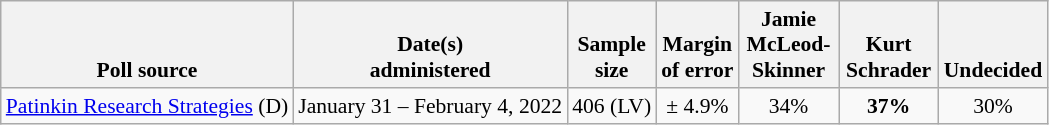<table class="wikitable" style="font-size:90%;text-align:center;">
<tr style="vertical-align:bottom;">
<th>Poll source</th>
<th>Date(s)<br>administered</th>
<th>Sample<br>size</th>
<th>Margin<br>of error</th>
<th style="width:60px;">Jamie<br>McLeod-Skinner</th>
<th style="width:60px;">Kurt<br>Schrader</th>
<th>Undecided</th>
</tr>
<tr>
<td style="text-align:left;"><a href='#'>Patinkin Research Strategies</a> (D)</td>
<td>January 31 – February 4, 2022</td>
<td>406 (LV)</td>
<td>± 4.9%</td>
<td>34%</td>
<td><strong>37%</strong></td>
<td>30%</td>
</tr>
</table>
